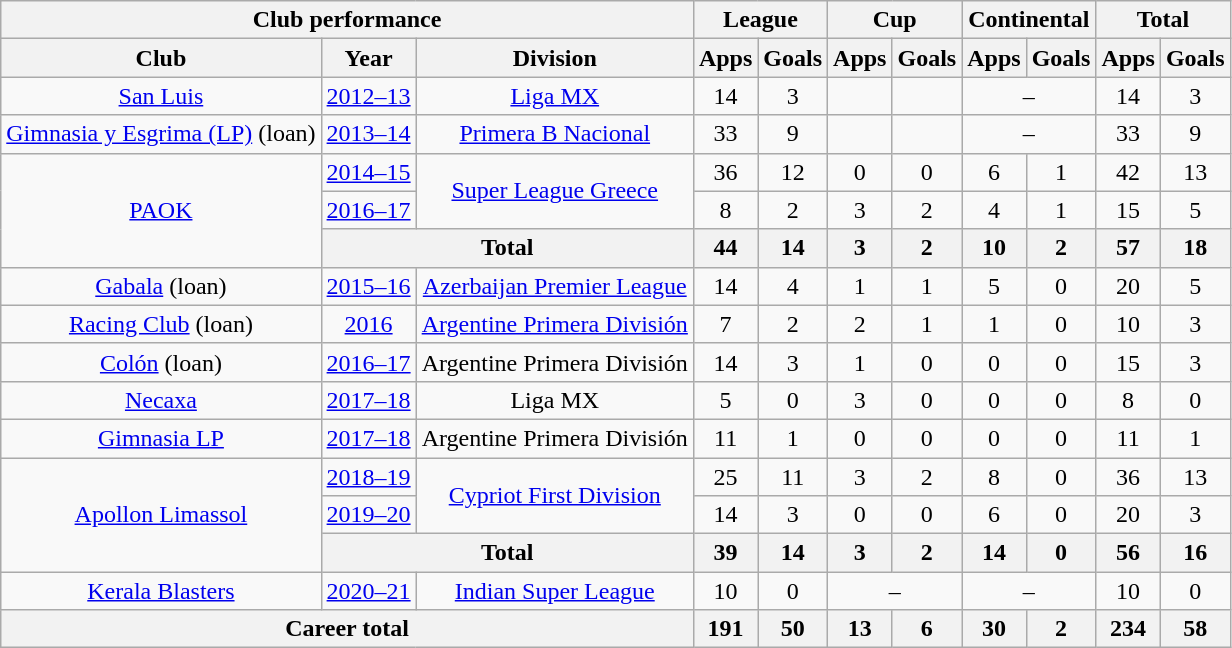<table class="wikitable" style="text-align:center">
<tr>
<th colspan=3>Club performance</th>
<th colspan=2>League</th>
<th colspan=2>Cup</th>
<th colspan=2>Continental</th>
<th colspan=2>Total</th>
</tr>
<tr>
<th>Club</th>
<th>Year</th>
<th>Division</th>
<th>Apps</th>
<th>Goals</th>
<th>Apps</th>
<th>Goals</th>
<th>Apps</th>
<th>Goals</th>
<th>Apps</th>
<th>Goals</th>
</tr>
<tr>
<td><a href='#'>San Luis</a></td>
<td><a href='#'>2012–13</a></td>
<td><a href='#'>Liga MX</a></td>
<td>14</td>
<td>3</td>
<td></td>
<td></td>
<td colspan="2">–</td>
<td>14</td>
<td>3</td>
</tr>
<tr>
<td><a href='#'>Gimnasia y Esgrima (LP)</a> (loan)</td>
<td><a href='#'>2013–14</a></td>
<td><a href='#'>Primera B Nacional</a></td>
<td>33</td>
<td>9</td>
<td></td>
<td></td>
<td colspan="2">–</td>
<td>33</td>
<td>9</td>
</tr>
<tr>
<td rowspan="3"><a href='#'>PAOK</a></td>
<td><a href='#'>2014–15</a></td>
<td rowspan="2"><a href='#'>Super League Greece</a></td>
<td>36</td>
<td>12</td>
<td>0</td>
<td>0</td>
<td>6</td>
<td>1</td>
<td>42</td>
<td>13</td>
</tr>
<tr>
<td><a href='#'>2016–17</a></td>
<td>8</td>
<td>2</td>
<td>3</td>
<td>2</td>
<td>4</td>
<td>1</td>
<td>15</td>
<td>5</td>
</tr>
<tr>
<th colspan=2>Total</th>
<th>44</th>
<th>14</th>
<th>3</th>
<th>2</th>
<th>10</th>
<th>2</th>
<th>57</th>
<th>18</th>
</tr>
<tr>
<td><a href='#'>Gabala</a> (loan)</td>
<td><a href='#'>2015–16</a></td>
<td><a href='#'>Azerbaijan Premier League</a></td>
<td>14</td>
<td>4</td>
<td>1</td>
<td>1</td>
<td>5</td>
<td>0</td>
<td>20</td>
<td>5</td>
</tr>
<tr>
<td><a href='#'>Racing Club</a> (loan)</td>
<td><a href='#'>2016</a></td>
<td><a href='#'>Argentine Primera División</a></td>
<td>7</td>
<td>2</td>
<td>2</td>
<td>1</td>
<td>1</td>
<td>0</td>
<td>10</td>
<td>3</td>
</tr>
<tr>
<td><a href='#'>Colón</a> (loan)</td>
<td><a href='#'>2016–17</a></td>
<td>Argentine Primera División</td>
<td>14</td>
<td>3</td>
<td>1</td>
<td>0</td>
<td>0</td>
<td>0</td>
<td>15</td>
<td>3</td>
</tr>
<tr>
<td><a href='#'>Necaxa</a></td>
<td><a href='#'>2017–18</a></td>
<td>Liga MX</td>
<td>5</td>
<td>0</td>
<td>3</td>
<td>0</td>
<td>0</td>
<td>0</td>
<td>8</td>
<td>0</td>
</tr>
<tr>
<td><a href='#'>Gimnasia LP</a></td>
<td><a href='#'>2017–18</a></td>
<td>Argentine Primera División</td>
<td>11</td>
<td>1</td>
<td>0</td>
<td>0</td>
<td>0</td>
<td>0</td>
<td>11</td>
<td>1</td>
</tr>
<tr>
<td rowspan="3"><a href='#'>Apollon Limassol</a></td>
<td><a href='#'>2018–19</a></td>
<td rowspan="2"><a href='#'>Cypriot First Division</a></td>
<td>25</td>
<td>11</td>
<td>3</td>
<td>2</td>
<td>8</td>
<td>0</td>
<td>36</td>
<td>13</td>
</tr>
<tr>
<td><a href='#'>2019–20</a></td>
<td>14</td>
<td>3</td>
<td>0</td>
<td>0</td>
<td>6</td>
<td>0</td>
<td>20</td>
<td>3</td>
</tr>
<tr>
<th colspan=2>Total</th>
<th>39</th>
<th>14</th>
<th>3</th>
<th>2</th>
<th>14</th>
<th>0</th>
<th>56</th>
<th>16</th>
</tr>
<tr>
<td><a href='#'>Kerala Blasters</a></td>
<td><a href='#'>2020–21</a></td>
<td><a href='#'>Indian Super League</a></td>
<td>10</td>
<td>0</td>
<td colspan="2">–</td>
<td colspan="2">–</td>
<td>10</td>
<td>0</td>
</tr>
<tr>
<th colspan=3>Career total</th>
<th>191</th>
<th>50</th>
<th>13</th>
<th>6</th>
<th>30</th>
<th>2</th>
<th>234</th>
<th>58</th>
</tr>
</table>
